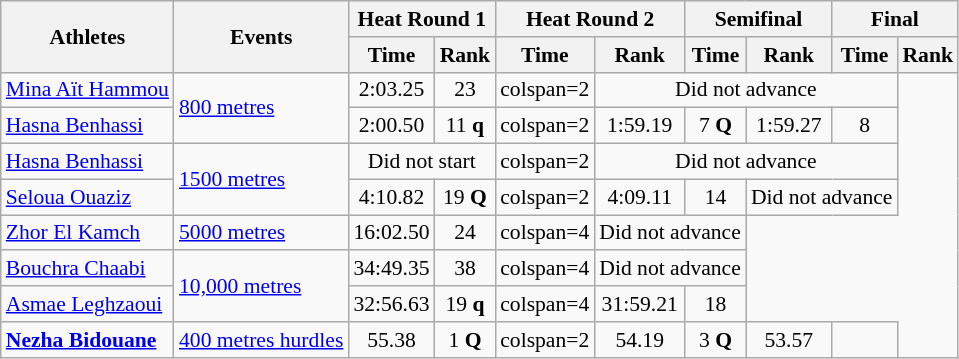<table class=wikitable style=font-size:90%>
<tr>
<th rowspan=2>Athletes</th>
<th rowspan=2>Events</th>
<th colspan=2>Heat Round 1</th>
<th colspan=2>Heat Round 2</th>
<th colspan=2>Semifinal</th>
<th colspan=2>Final</th>
</tr>
<tr>
<th>Time</th>
<th>Rank</th>
<th>Time</th>
<th>Rank</th>
<th>Time</th>
<th>Rank</th>
<th>Time</th>
<th>Rank</th>
</tr>
<tr>
<td><a href='#'>Mina Aït Hammou</a></td>
<td rowspan=2><a href='#'>800 metres</a></td>
<td align=center>2:03.25</td>
<td align=center>23</td>
<td>colspan=2</td>
<td align=center colspan=4>Did not advance</td>
</tr>
<tr>
<td><a href='#'>Hasna Benhassi</a></td>
<td align=center>2:00.50</td>
<td align=center>11 <strong>q</strong></td>
<td>colspan=2</td>
<td align=center>1:59.19</td>
<td align=center>7 <strong>Q</strong></td>
<td align=center>1:59.27</td>
<td align=center>8</td>
</tr>
<tr>
<td><a href='#'>Hasna Benhassi</a></td>
<td rowspan=2><a href='#'>1500 metres</a></td>
<td align=center colspan=2>Did not start</td>
<td>colspan=2</td>
<td align=center colspan=4>Did not advance</td>
</tr>
<tr>
<td><a href='#'>Seloua Ouaziz</a></td>
<td align=center>4:10.82</td>
<td align=center>19 <strong>Q</strong></td>
<td>colspan=2</td>
<td align=center>4:09.11</td>
<td align=center>14</td>
<td align=center colspan=2>Did not advance</td>
</tr>
<tr>
<td><a href='#'>Zhor El Kamch</a></td>
<td><a href='#'>5000 metres</a></td>
<td align=center>16:02.50</td>
<td align=center>24</td>
<td>colspan=4</td>
<td align=center colspan=2>Did not advance</td>
</tr>
<tr>
<td><a href='#'>Bouchra Chaabi</a></td>
<td rowspan=2><a href='#'>10,000 metres</a></td>
<td align=center>34:49.35</td>
<td align=center>38</td>
<td>colspan=4</td>
<td align=center colspan=2>Did not advance</td>
</tr>
<tr>
<td><a href='#'>Asmae Leghzaoui</a></td>
<td align=center>32:56.63</td>
<td align=center>19 <strong>q</strong></td>
<td>colspan=4</td>
<td align=center>31:59.21</td>
<td align=center>18</td>
</tr>
<tr>
<td><strong><a href='#'>Nezha Bidouane</a></strong></td>
<td><a href='#'>400 metres hurdles</a></td>
<td align=center>55.38</td>
<td align=center>1 <strong>Q</strong></td>
<td>colspan=2</td>
<td align=center>54.19</td>
<td align=center>3 <strong>Q</strong></td>
<td align=center>53.57</td>
<td align=center></td>
</tr>
</table>
